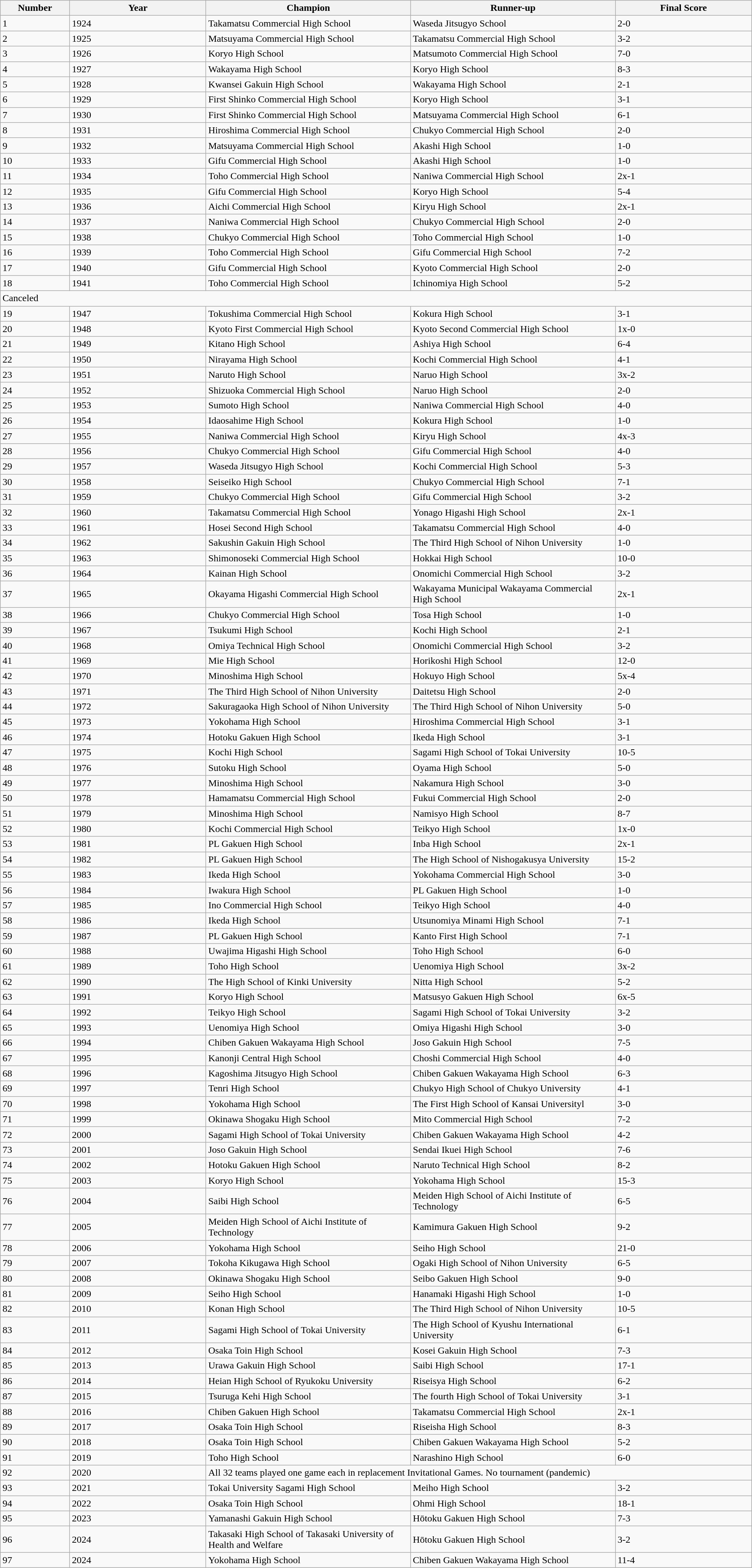<table class="wikitable mw-collapsible mw-collapsed">
<tr>
<th style="width: 5%;">Number</th>
<th style="width: 10%;">Year</th>
<th style="width: 15%;">Champion</th>
<th style="width: 15%;">Runner-up</th>
<th style="width: 10%;">Final Score</th>
</tr>
<tr>
<td>1</td>
<td>1924</td>
<td>Takamatsu Commercial High School</td>
<td>Waseda Jitsugyo School</td>
<td>2-0</td>
</tr>
<tr>
<td>2</td>
<td>1925</td>
<td>Matsuyama Commercial High School</td>
<td>Takamatsu Commercial High School</td>
<td>3-2</td>
</tr>
<tr>
<td>3</td>
<td>1926</td>
<td>Koryo High School</td>
<td>Matsumoto Commercial High School</td>
<td>7-0</td>
</tr>
<tr>
<td>4</td>
<td>1927</td>
<td>Wakayama High School</td>
<td>Koryo High School</td>
<td>8-3</td>
</tr>
<tr>
<td>5</td>
<td>1928</td>
<td>Kwansei Gakuin High School</td>
<td>Wakayama High School</td>
<td>2-1</td>
</tr>
<tr>
<td>6</td>
<td>1929</td>
<td>First Shinko Commercial High School</td>
<td>Koryo High School</td>
<td>3-1</td>
</tr>
<tr>
<td>7</td>
<td>1930</td>
<td>First Shinko Commercial High School</td>
<td>Matsuyama Commercial High School</td>
<td>6-1</td>
</tr>
<tr>
<td>8</td>
<td>1931</td>
<td>Hiroshima Commercial High School</td>
<td>Chukyo Commercial High School</td>
<td>2-0</td>
</tr>
<tr>
<td>9</td>
<td>1932</td>
<td>Matsuyama Commercial High School</td>
<td>Akashi High School</td>
<td>1-0</td>
</tr>
<tr>
<td>10</td>
<td>1933</td>
<td>Gifu Commercial High School</td>
<td>Akashi High School</td>
<td>1-0</td>
</tr>
<tr>
<td>11</td>
<td>1934</td>
<td>Toho Commercial High School</td>
<td>Naniwa Commercial High School</td>
<td>2x-1</td>
</tr>
<tr>
<td>12</td>
<td>1935</td>
<td>Gifu Commercial High School</td>
<td>Koryo High School</td>
<td>5-4</td>
</tr>
<tr>
<td>13</td>
<td>1936</td>
<td>Aichi Commercial High School</td>
<td>Kiryu High School</td>
<td>2x-1</td>
</tr>
<tr>
<td>14</td>
<td>1937</td>
<td>Naniwa Commercial High School</td>
<td>Chukyo Commercial High School</td>
<td>2-0</td>
</tr>
<tr>
<td>15</td>
<td>1938</td>
<td>Chukyo Commercial High School</td>
<td>Toho Commercial High School</td>
<td>1-0</td>
</tr>
<tr>
<td>16</td>
<td>1939</td>
<td>Toho Commercial High School</td>
<td>Gifu Commercial High School</td>
<td>7-2</td>
</tr>
<tr>
<td>17</td>
<td>1940</td>
<td>Gifu Commercial High School</td>
<td>Kyoto Commercial High School</td>
<td>2-0</td>
</tr>
<tr>
<td>18</td>
<td>1941</td>
<td>Toho Commercial High School</td>
<td>Ichinomiya High School</td>
<td>5-2</td>
</tr>
<tr>
<td colspan=5>Canceled</td>
</tr>
<tr>
<td>19</td>
<td>1947</td>
<td>Tokushima Commercial High School</td>
<td>Kokura High School</td>
<td>3-1</td>
</tr>
<tr>
<td>20</td>
<td>1948</td>
<td>Kyoto First Commercial High School</td>
<td>Kyoto Second Commercial High School</td>
<td>1x-0</td>
</tr>
<tr>
<td>21</td>
<td>1949</td>
<td>Kitano High School</td>
<td>Ashiya High School</td>
<td>6-4</td>
</tr>
<tr>
<td>22</td>
<td>1950</td>
<td>Nirayama High School</td>
<td>Kochi Commercial High School</td>
<td>4-1</td>
</tr>
<tr>
<td>23</td>
<td>1951</td>
<td>Naruto High School</td>
<td>Naruo High School</td>
<td>3x-2</td>
</tr>
<tr>
<td>24</td>
<td>1952</td>
<td>Shizuoka Commercial High School</td>
<td>Naruo High School</td>
<td>2-0</td>
</tr>
<tr>
<td>25</td>
<td>1953</td>
<td>Sumoto High School</td>
<td>Naniwa Commercial High School</td>
<td>4-0</td>
</tr>
<tr>
<td>26</td>
<td>1954</td>
<td>Idaosahime High School</td>
<td>Kokura High School</td>
<td>1-0</td>
</tr>
<tr>
<td>27</td>
<td>1955</td>
<td>Naniwa Commercial High School</td>
<td>Kiryu High School</td>
<td>4x-3</td>
</tr>
<tr>
<td>28</td>
<td>1956</td>
<td>Chukyo Commercial High School</td>
<td>Gifu Commercial High School</td>
<td>4-0</td>
</tr>
<tr>
<td>29</td>
<td>1957</td>
<td>Waseda Jitsugyo High School</td>
<td>Kochi Commercial High School</td>
<td>5-3</td>
</tr>
<tr>
<td>30</td>
<td>1958</td>
<td>Seiseiko High School</td>
<td>Chukyo Commercial High School</td>
<td>7-1</td>
</tr>
<tr>
<td>31</td>
<td>1959</td>
<td>Chukyo Commercial High School</td>
<td>Gifu Commercial High School</td>
<td>3-2</td>
</tr>
<tr>
<td>32</td>
<td>1960</td>
<td>Takamatsu Commercial High School</td>
<td>Yonago Higashi High School</td>
<td>2x-1</td>
</tr>
<tr>
<td>33</td>
<td>1961</td>
<td>Hosei Second High School</td>
<td>Takamatsu Commercial High School</td>
<td>4-0</td>
</tr>
<tr>
<td>34</td>
<td>1962</td>
<td>Sakushin Gakuin High School</td>
<td>The Third High School of Nihon University</td>
<td>1-0</td>
</tr>
<tr>
<td>35</td>
<td>1963</td>
<td>Shimonoseki Commercial High School</td>
<td>Hokkai High School</td>
<td>10-0</td>
</tr>
<tr>
<td>36</td>
<td>1964</td>
<td>Kainan High School</td>
<td>Onomichi Commercial High School</td>
<td>3-2</td>
</tr>
<tr>
<td>37</td>
<td>1965</td>
<td>Okayama Higashi Commercial High School</td>
<td>Wakayama Municipal Wakayama Commercial High School</td>
<td>2x-1</td>
</tr>
<tr>
<td>38</td>
<td>1966</td>
<td>Chukyo Commercial High School</td>
<td>Tosa High School</td>
<td>1-0</td>
</tr>
<tr>
<td>39</td>
<td>1967</td>
<td>Tsukumi High School</td>
<td>Kochi High School</td>
<td>2-1</td>
</tr>
<tr>
<td>40</td>
<td>1968</td>
<td>Omiya Technical High School</td>
<td>Onomichi Commercial High School</td>
<td>3-2</td>
</tr>
<tr>
<td>41</td>
<td>1969</td>
<td>Mie High School</td>
<td>Horikoshi High School</td>
<td>12-0</td>
</tr>
<tr>
<td>42</td>
<td>1970</td>
<td>Minoshima High School</td>
<td>Hokuyo High School</td>
<td>5x-4</td>
</tr>
<tr>
<td>43</td>
<td>1971</td>
<td>The Third High School of Nihon University</td>
<td>Daitetsu High School</td>
<td>2-0</td>
</tr>
<tr>
<td>44</td>
<td>1972</td>
<td>Sakuragaoka High School of Nihon University</td>
<td>The Third High School of Nihon University</td>
<td>5-0</td>
</tr>
<tr>
<td>45</td>
<td>1973</td>
<td>Yokohama High School</td>
<td>Hiroshima Commercial High School</td>
<td>3-1</td>
</tr>
<tr>
<td>46</td>
<td>1974</td>
<td>Hotoku Gakuen High School</td>
<td>Ikeda High School</td>
<td>3-1</td>
</tr>
<tr>
<td>47</td>
<td>1975</td>
<td>Kochi High School</td>
<td>Sagami High School of Tokai University</td>
<td>10-5</td>
</tr>
<tr>
<td>48</td>
<td>1976</td>
<td>Sutoku High School</td>
<td>Oyama High School</td>
<td>5-0</td>
</tr>
<tr>
<td>49</td>
<td>1977</td>
<td>Minoshima High School</td>
<td>Nakamura High School</td>
<td>3-0</td>
</tr>
<tr>
<td>50</td>
<td>1978</td>
<td>Hamamatsu Commercial High School</td>
<td>Fukui Commercial High School</td>
<td>2-0</td>
</tr>
<tr>
<td>51</td>
<td>1979</td>
<td>Minoshima High School</td>
<td>Namisyo High School</td>
<td>8-7</td>
</tr>
<tr>
<td>52</td>
<td>1980</td>
<td>Kochi Commercial High School</td>
<td>Teikyo High School</td>
<td>1x-0</td>
</tr>
<tr>
<td>53</td>
<td>1981</td>
<td>PL Gakuen High School</td>
<td>Inba High School</td>
<td>2x-1</td>
</tr>
<tr>
<td>54</td>
<td>1982</td>
<td>PL Gakuen High School</td>
<td>The High School of Nishogakusya University</td>
<td>15-2</td>
</tr>
<tr>
<td>55</td>
<td>1983</td>
<td>Ikeda High School</td>
<td>Yokohama Commercial High School</td>
<td>3-0</td>
</tr>
<tr>
<td>56</td>
<td>1984</td>
<td>Iwakura High School</td>
<td>PL Gakuen High School</td>
<td>1-0</td>
</tr>
<tr>
<td>57</td>
<td>1985</td>
<td>Ino Commercial High School</td>
<td>Teikyo High School</td>
<td>4-0</td>
</tr>
<tr>
<td>58</td>
<td>1986</td>
<td>Ikeda High School</td>
<td>Utsunomiya Minami High School</td>
<td>7-1</td>
</tr>
<tr>
<td>59</td>
<td>1987</td>
<td>PL Gakuen High School</td>
<td>Kanto First High School</td>
<td>7-1</td>
</tr>
<tr>
<td>60</td>
<td>1988</td>
<td>Uwajima Higashi High School</td>
<td>Toho High School</td>
<td>6-0</td>
</tr>
<tr>
<td>61</td>
<td>1989</td>
<td>Toho High School</td>
<td>Uenomiya High School</td>
<td>3x-2</td>
</tr>
<tr>
<td>62</td>
<td>1990</td>
<td>The High School of Kinki University</td>
<td>Nitta High School</td>
<td>5-2</td>
</tr>
<tr>
<td>63</td>
<td>1991</td>
<td>Koryo High School</td>
<td>Matsusyo Gakuen High School</td>
<td>6x-5</td>
</tr>
<tr>
<td>64</td>
<td>1992</td>
<td>Teikyo High School</td>
<td>Sagami High School of Tokai University</td>
<td>3-2</td>
</tr>
<tr>
<td>65</td>
<td>1993</td>
<td>Uenomiya High School</td>
<td>Omiya Higashi High School</td>
<td>3-0</td>
</tr>
<tr>
<td>66</td>
<td>1994</td>
<td>Chiben Gakuen Wakayama High School</td>
<td>Joso Gakuin High School</td>
<td>7-5</td>
</tr>
<tr>
<td>67</td>
<td>1995</td>
<td>Kanonji Central High School</td>
<td>Choshi Commercial High School</td>
<td>4-0</td>
</tr>
<tr>
<td>68</td>
<td>1996</td>
<td>Kagoshima Jitsugyo High School</td>
<td>Chiben Gakuen Wakayama High School</td>
<td>6-3</td>
</tr>
<tr>
<td>69</td>
<td>1997</td>
<td>Tenri High School</td>
<td>Chukyo High School of Chukyo University</td>
<td>4-1</td>
</tr>
<tr>
<td>70</td>
<td>1998</td>
<td>Yokohama High School</td>
<td>The First High School of Kansai Universityl</td>
<td>3-0</td>
</tr>
<tr>
<td>71</td>
<td>1999</td>
<td>Okinawa Shogaku High School</td>
<td>Mito Commercial High School</td>
<td>7-2</td>
</tr>
<tr>
<td>72</td>
<td>2000</td>
<td>Sagami High School of Tokai University</td>
<td>Chiben Gakuen Wakayama High School</td>
<td>4-2</td>
</tr>
<tr>
<td>73</td>
<td>2001</td>
<td>Joso Gakuin High School</td>
<td>Sendai Ikuei High School</td>
<td>7-6</td>
</tr>
<tr>
<td>74</td>
<td>2002</td>
<td>Hotoku Gakuen High School</td>
<td>Naruto Technical High School</td>
<td>8-2</td>
</tr>
<tr>
<td>75</td>
<td>2003</td>
<td>Koryo High School</td>
<td>Yokohama High School</td>
<td>15-3</td>
</tr>
<tr>
<td>76</td>
<td>2004</td>
<td>Saibi High School</td>
<td>Meiden High School of Aichi Institute of Technology</td>
<td>6-5</td>
</tr>
<tr>
<td>77</td>
<td>2005</td>
<td>Meiden High School of Aichi Institute of Technology</td>
<td>Kamimura Gakuen High School</td>
<td>9-2</td>
</tr>
<tr>
<td>78</td>
<td>2006</td>
<td>Yokohama High School</td>
<td>Seiho High School</td>
<td>21-0</td>
</tr>
<tr>
<td>79</td>
<td>2007</td>
<td>Tokoha Kikugawa High School</td>
<td>Ogaki High School of Nihon University</td>
<td>6-5</td>
</tr>
<tr>
<td>80</td>
<td>2008</td>
<td>Okinawa Shogaku High School</td>
<td>Seibo Gakuen High School</td>
<td>9-0</td>
</tr>
<tr>
<td>81</td>
<td>2009</td>
<td>Seiho High School</td>
<td>Hanamaki Higashi High School</td>
<td>1-0</td>
</tr>
<tr>
<td>82</td>
<td>2010</td>
<td>Konan High School</td>
<td>The Third High School of Nihon University</td>
<td>10-5</td>
</tr>
<tr>
<td>83</td>
<td>2011</td>
<td>Sagami High School of Tokai University</td>
<td>The High School of Kyushu International University</td>
<td>6-1</td>
</tr>
<tr>
<td>84</td>
<td>2012</td>
<td>Osaka Toin High School</td>
<td>Kosei Gakuin High School</td>
<td>7-3</td>
</tr>
<tr>
<td>85</td>
<td>2013</td>
<td>Urawa Gakuin High School</td>
<td>Saibi High School</td>
<td>17-1</td>
</tr>
<tr>
<td>86</td>
<td>2014</td>
<td>Heian High School of Ryukoku University</td>
<td>Riseisya High School</td>
<td>6-2</td>
</tr>
<tr>
<td>87</td>
<td>2015</td>
<td>Tsuruga Kehi High School</td>
<td>The fourth High School of Tokai University</td>
<td>3-1</td>
</tr>
<tr>
<td>88</td>
<td>2016</td>
<td>Chiben Gakuen High School</td>
<td>Takamatsu Commercial High School</td>
<td>2x-1</td>
</tr>
<tr>
<td>89</td>
<td>2017</td>
<td>Osaka Toin High School</td>
<td>Riseisha High School</td>
<td>8-3</td>
</tr>
<tr>
<td>90</td>
<td>2018</td>
<td>Osaka Toin High School</td>
<td>Chiben Gakuen Wakayama High School</td>
<td>5-2</td>
</tr>
<tr>
<td>91</td>
<td>2019</td>
<td>Toho High School</td>
<td>Narashino High School</td>
<td>6-0</td>
</tr>
<tr>
<td>92</td>
<td>2020</td>
<td colspan=3>All 32 teams played one game each in replacement Invitational Games.  No tournament (pandemic)</td>
</tr>
<tr>
<td>93</td>
<td>2021</td>
<td>Tokai University Sagami High School</td>
<td>Meiho High School</td>
<td>3-2</td>
</tr>
<tr>
<td>94</td>
<td>2022</td>
<td>Osaka Toin High School</td>
<td>Ohmi High School</td>
<td>18-1</td>
</tr>
<tr>
<td>95</td>
<td>2023</td>
<td>Yamanashi Gakuin High School</td>
<td>Hōtoku Gakuen High School</td>
<td>7-3</td>
</tr>
<tr>
<td>96</td>
<td>2024</td>
<td>Takasaki High School of Takasaki University of Health and Welfare</td>
<td>Hōtoku Gakuen High School</td>
<td>3-2</td>
</tr>
<tr>
<td>97</td>
<td>2024</td>
<td>Yokohama High School</td>
<td>Chiben Gakuen Wakayama High School</td>
<td>11-4</td>
</tr>
</table>
